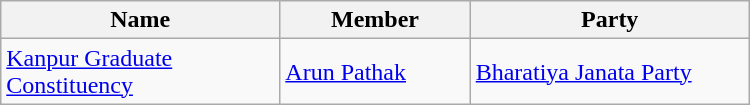<table class="wikitable" width="500px">
<tr>
<th width="150px">Name</th>
<th width="100px">Member</th>
<th width="150px">Party</th>
</tr>
<tr>
<td><a href='#'>Kanpur Graduate Constituency</a></td>
<td><a href='#'>Arun Pathak</a></td>
<td><a href='#'>Bharatiya Janata Party</a></td>
</tr>
</table>
